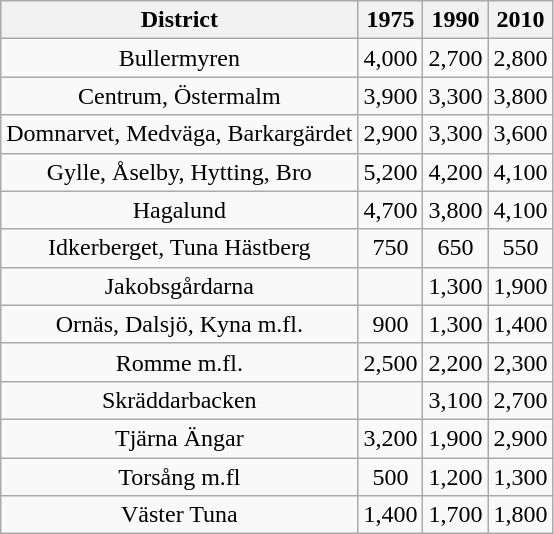<table class="wikitable sortable">
<tr align=center>
<th>District</th>
<th>1975</th>
<th>1990</th>
<th>2010</th>
</tr>
<tr>
<td align=center>Bullermyren</td>
<td align=center>4,000</td>
<td align=center>2,700</td>
<td>2,800</td>
</tr>
<tr>
<td align=center>Centrum, Östermalm</td>
<td align=center>3,900</td>
<td align=center>3,300</td>
<td>3,800</td>
</tr>
<tr>
<td align=center>Domnarvet, Medväga, Barkargärdet</td>
<td align=center>2,900</td>
<td align=center>3,300</td>
<td>3,600</td>
</tr>
<tr>
<td align=center>Gylle, Åselby, Hytting, Bro</td>
<td align=center>5,200</td>
<td align=center>4,200</td>
<td>4,100</td>
</tr>
<tr>
<td align=center>Hagalund</td>
<td align=center>4,700</td>
<td align=center>3,800</td>
<td>4,100</td>
</tr>
<tr>
<td align=center>Idkerberget, Tuna Hästberg</td>
<td align=center>750</td>
<td align=center>650</td>
<td align=center>550</td>
</tr>
<tr>
<td align=center>Jakobsgårdarna</td>
<td align=center></td>
<td align=center>1,300</td>
<td>1,900</td>
</tr>
<tr>
<td align=center>Ornäs, Dalsjö, Kyna m.fl.</td>
<td align=center>900</td>
<td align=center>1,300</td>
<td>1,400</td>
</tr>
<tr>
<td align=center>Romme m.fl.</td>
<td align=center>2,500</td>
<td align=center>2,200</td>
<td>2,300</td>
</tr>
<tr>
<td align=center>Skräddarbacken</td>
<td align=center></td>
<td align=center>3,100</td>
<td>2,700</td>
</tr>
<tr>
<td align=center>Tjärna Ängar</td>
<td align=center>3,200</td>
<td align=center>1,900</td>
<td>2,900</td>
</tr>
<tr>
<td align=center>Torsång m.fl</td>
<td align=center>500</td>
<td align=center>1,200</td>
<td>1,300</td>
</tr>
<tr>
<td align=center>Väster Tuna</td>
<td align=center>1,400</td>
<td align=center>1,700</td>
<td>1,800</td>
</tr>
</table>
